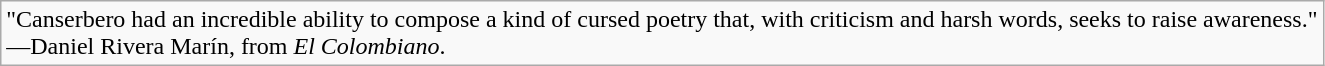<table class="wikitable">
<tr>
<td>"Canserbero had an incredible ability to compose a kind of cursed poetry that, with criticism and harsh words, seeks to raise awareness."<br>—Daniel Rivera Marín, from <em>El Colombiano</em>.</td>
</tr>
</table>
